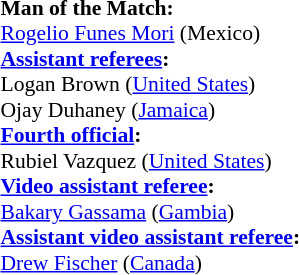<table width=50% style="font-size:90%">
<tr>
<td><br><strong>Man of the Match:</strong>
<br><a href='#'>Rogelio Funes Mori</a> (Mexico)<br><strong><a href='#'>Assistant referees</a>:</strong>
<br>Logan Brown (<a href='#'>United States</a>)
<br>Ojay Duhaney (<a href='#'>Jamaica</a>)
<br><strong><a href='#'>Fourth official</a>:</strong>
<br>Rubiel Vazquez (<a href='#'>United States</a>)
<br><strong><a href='#'>Video assistant referee</a>:</strong>
<br><a href='#'>Bakary Gassama</a> (<a href='#'>Gambia</a>)
<br><strong><a href='#'>Assistant video assistant referee</a>:</strong>
<br><a href='#'>Drew Fischer</a> (<a href='#'>Canada</a>)</td>
</tr>
</table>
